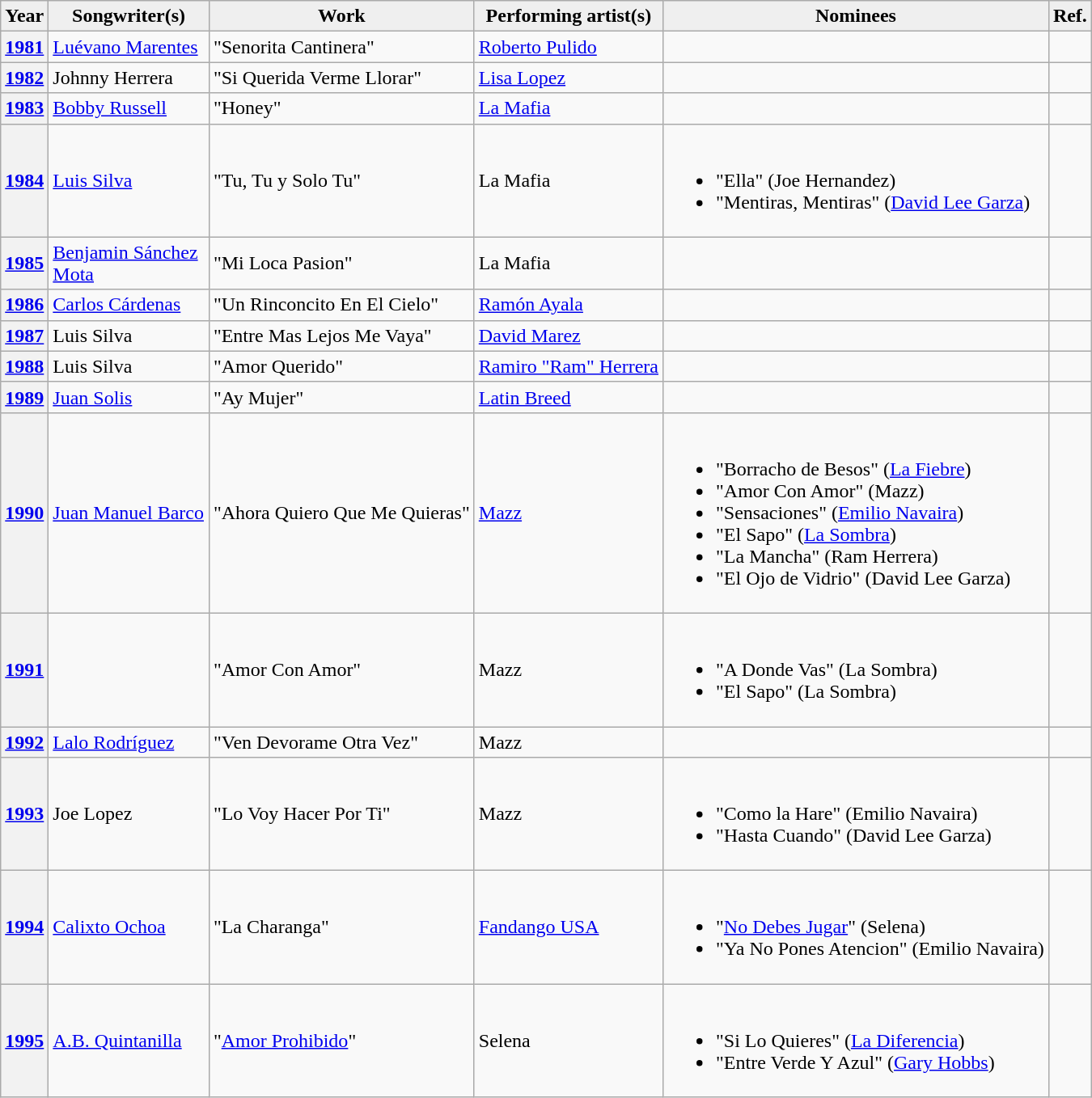<table class="wikitable sortable">
<tr>
<th style="background:#efefef;">Year</th>
<th style="background:#efefef; width:125px;">Songwriter(s)</th>
<th style="background:#efefef;">Work</th>
<th style="background:#efefef;" class="unsortable">Performing artist(s)</th>
<th style="background:#efefef;" class="unsortable">Nominees</th>
<th style="background:#efefef;" class="unsortable">Ref.</th>
</tr>
<tr>
<th scope="row"><a href='#'>1981</a></th>
<td><a href='#'>Luévano Marentes</a></td>
<td>"Senorita Cantinera"</td>
<td><a href='#'>Roberto Pulido</a></td>
<td></td>
<td style="text-align:center;"></td>
</tr>
<tr>
<th scope="row"><a href='#'>1982</a></th>
<td>Johnny Herrera</td>
<td>"Si Querida Verme Llorar"</td>
<td><a href='#'>Lisa Lopez</a></td>
<td></td>
<td style="text-align:center;"></td>
</tr>
<tr>
<th scope="row"><a href='#'>1983</a></th>
<td><a href='#'>Bobby Russell</a></td>
<td>"Honey"</td>
<td><a href='#'>La Mafia</a></td>
<td></td>
<td style="text-align:center;"></td>
</tr>
<tr>
<th scope="row"><a href='#'>1984</a></th>
<td><a href='#'>Luis Silva</a></td>
<td>"Tu, Tu y Solo Tu"</td>
<td>La Mafia</td>
<td><br><ul><li>"Ella" (Joe Hernandez)</li><li>"Mentiras, Mentiras" (<a href='#'>David Lee Garza</a>)</li></ul></td>
<td style="text-align:center;"></td>
</tr>
<tr>
<th scope="row"><a href='#'>1985</a></th>
<td><a href='#'>Benjamin Sánchez Mota</a></td>
<td>"Mi Loca Pasion"</td>
<td>La Mafia</td>
<td></td>
<td style="text-align:center;"></td>
</tr>
<tr>
<th scope="row"><a href='#'>1986</a></th>
<td><a href='#'>Carlos Cárdenas</a></td>
<td>"Un Rinconcito En El Cielo"</td>
<td><a href='#'>Ramón Ayala</a></td>
<td></td>
<td style="text-align:center;"></td>
</tr>
<tr>
<th scope="row"><a href='#'>1987</a></th>
<td>Luis Silva</td>
<td>"Entre Mas Lejos Me Vaya"</td>
<td><a href='#'>David Marez</a></td>
<td></td>
<td style="text-align:center;"></td>
</tr>
<tr>
<th scope="row"><a href='#'>1988</a></th>
<td>Luis Silva</td>
<td>"Amor Querido"</td>
<td><a href='#'>Ramiro "Ram" Herrera</a></td>
<td></td>
<td style="text-align:center;"></td>
</tr>
<tr>
<th scope="row"><a href='#'>1989</a></th>
<td><a href='#'>Juan Solis</a></td>
<td>"Ay Mujer"</td>
<td><a href='#'>Latin Breed</a></td>
<td></td>
<td style="text-align:center;"></td>
</tr>
<tr>
<th scope="row"><a href='#'>1990</a></th>
<td><a href='#'>Juan Manuel Barco</a></td>
<td>"Ahora Quiero Que Me Quieras"</td>
<td><a href='#'>Mazz</a></td>
<td><br><ul><li>"Borracho de Besos" (<a href='#'>La Fiebre</a>)</li><li>"Amor Con Amor" (Mazz)</li><li>"Sensaciones" (<a href='#'>Emilio Navaira</a>)</li><li>"El Sapo" (<a href='#'>La Sombra</a>)</li><li>"La Mancha" (Ram Herrera)</li><li>"El Ojo de Vidrio" (David Lee Garza)</li></ul></td>
<td style="text-align:center;"></td>
</tr>
<tr>
<th scope="row"><a href='#'>1991</a></th>
<td></td>
<td>"Amor Con Amor"</td>
<td>Mazz</td>
<td><br><ul><li>"A Donde Vas" (La Sombra)</li><li>"El Sapo" (La Sombra)</li></ul></td>
<td style="text-align:center;"></td>
</tr>
<tr>
<th scope="row"><a href='#'>1992</a></th>
<td><a href='#'>Lalo Rodríguez</a></td>
<td>"Ven Devorame Otra Vez"</td>
<td>Mazz</td>
<td></td>
<td style="text-align:center;"></td>
</tr>
<tr>
<th scope="row"><a href='#'>1993</a></th>
<td>Joe Lopez</td>
<td>"Lo Voy Hacer Por Ti"</td>
<td>Mazz</td>
<td><br><ul><li>"Como la Hare" (Emilio Navaira)</li><li>"Hasta Cuando" (David Lee Garza)</li></ul></td>
<td style="text-align:center;"></td>
</tr>
<tr>
<th scope="row"><a href='#'>1994</a></th>
<td><a href='#'>Calixto Ochoa</a></td>
<td>"La Charanga"</td>
<td><a href='#'>Fandango USA</a></td>
<td><br><ul><li>"<a href='#'>No Debes Jugar</a>" (Selena)</li><li>"Ya No Pones Atencion" (Emilio Navaira)</li></ul></td>
<td style="text-align:center;"></td>
</tr>
<tr>
<th scope="row"><a href='#'>1995</a></th>
<td><a href='#'>A.B. Quintanilla</a></td>
<td>"<a href='#'>Amor Prohibido</a>"</td>
<td>Selena</td>
<td><br><ul><li>"Si Lo Quieres" (<a href='#'>La Diferencia</a>)</li><li>"Entre Verde Y Azul" (<a href='#'>Gary Hobbs</a>)</li></ul></td>
<td style="text-align:center;"></td>
</tr>
</table>
